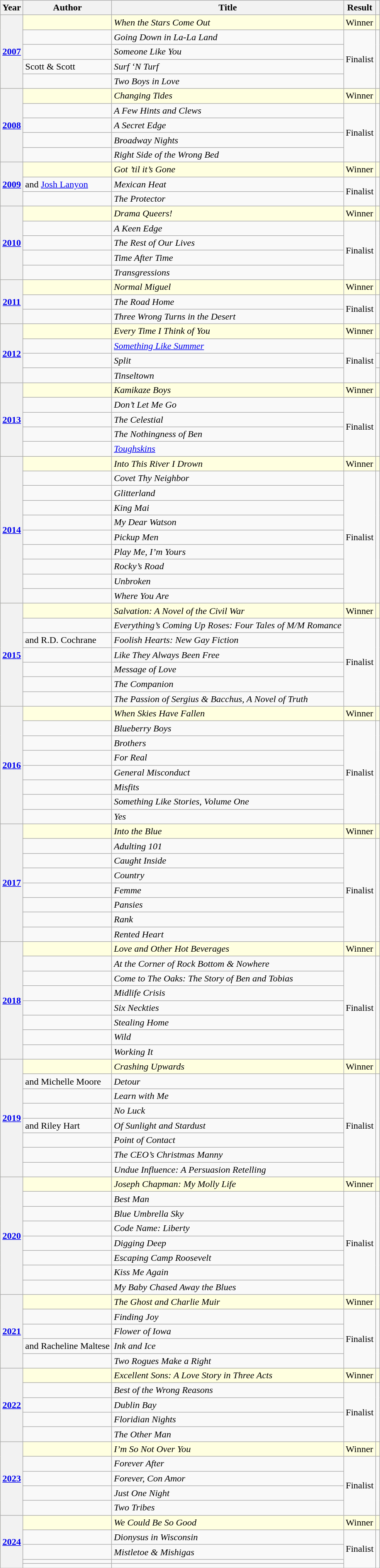<table class="wikitable sortable">
<tr>
<th scope="col">Year</th>
<th scope="col">Author</th>
<th scope="col">Title</th>
<th scope="col">Result</th>
<th scope="col"></th>
</tr>
<tr style="background:lightyellow">
<th rowspan="5"><a href='#'>2007</a></th>
<td></td>
<td><em>When the Stars Come Out</em></td>
<td>Winner</td>
<td></td>
</tr>
<tr>
<td></td>
<td><em>Going Down in La-La Land</em></td>
<td rowspan="4">Finalist</td>
<td rowspan="4"></td>
</tr>
<tr>
<td></td>
<td><em>Someone Like You</em></td>
</tr>
<tr>
<td>Scott & Scott</td>
<td><em>Surf ‘N Turf</em></td>
</tr>
<tr>
<td></td>
<td><em>Two Boys in Love</em></td>
</tr>
<tr style="background:lightyellow">
<th rowspan="5"><a href='#'>2008</a></th>
<td></td>
<td><em>Changing Tides</em></td>
<td>Winner</td>
<td></td>
</tr>
<tr>
<td></td>
<td><em>A Few Hints and Clews</em></td>
<td rowspan="4">Finalist</td>
<td rowspan="4"></td>
</tr>
<tr>
<td></td>
<td><em>A Secret Edge</em></td>
</tr>
<tr>
<td></td>
<td><em>Broadway Nights</em></td>
</tr>
<tr>
<td></td>
<td><em>Right Side of the Wrong Bed</em></td>
</tr>
<tr style="background:lightyellow">
<th rowspan="3"><a href='#'>2009</a></th>
<td></td>
<td><em>Got ’til it’s Gone</em></td>
<td>Winner</td>
<td></td>
</tr>
<tr>
<td> and <a href='#'>Josh Lanyon</a></td>
<td><em>Mexican Heat</em></td>
<td rowspan="2">Finalist</td>
<td rowspan="2"></td>
</tr>
<tr>
<td></td>
<td><em>The Protector</em></td>
</tr>
<tr style="background:lightyellow">
<th rowspan="5"><a href='#'>2010</a></th>
<td></td>
<td><em>Drama Queers!</em></td>
<td>Winner</td>
<td></td>
</tr>
<tr>
<td></td>
<td><em>A Keen Edge</em></td>
<td rowspan="4">Finalist</td>
<td rowspan="4"></td>
</tr>
<tr>
<td></td>
<td><em>The Rest of Our Lives</em></td>
</tr>
<tr>
<td></td>
<td><em>Time After Time</em></td>
</tr>
<tr>
<td></td>
<td><em>Transgressions</em></td>
</tr>
<tr style="background:lightyellow">
<th rowspan="3"><a href='#'>2011</a></th>
<td></td>
<td><em>Normal Miguel</em></td>
<td>Winner</td>
<td></td>
</tr>
<tr>
<td></td>
<td><em>The Road Home</em></td>
<td rowspan="2">Finalist</td>
<td rowspan="2"></td>
</tr>
<tr>
<td></td>
<td><em>Three Wrong Turns in the Desert</em></td>
</tr>
<tr style="background:lightyellow">
<th rowspan="4"><a href='#'>2012</a></th>
<td></td>
<td><em>Every Time I Think of You</em></td>
<td>Winner</td>
<td></td>
</tr>
<tr>
<td></td>
<td><em><a href='#'>Something Like Summer</a></em></td>
<td rowspan="3">Finalist</td>
<td></td>
</tr>
<tr>
<td></td>
<td><em>Split</em></td>
<td></td>
</tr>
<tr>
<td></td>
<td><em>Tinseltown</em></td>
<td></td>
</tr>
<tr style="background:lightyellow">
<th rowspan="5"><a href='#'>2013</a></th>
<td></td>
<td><em>Kamikaze Boys</em></td>
<td>Winner</td>
<td></td>
</tr>
<tr>
<td></td>
<td><em>Don’t Let Me Go</em></td>
<td rowspan="4">Finalist</td>
<td rowspan="4"></td>
</tr>
<tr>
<td></td>
<td><em>The Celestial</em></td>
</tr>
<tr>
<td></td>
<td><em>The Nothingness of Ben</em></td>
</tr>
<tr>
<td></td>
<td><em><a href='#'>Toughskins</a></em></td>
</tr>
<tr style="background:lightyellow">
<th rowspan="10"><a href='#'>2014</a></th>
<td></td>
<td><em>Into This River I Drown</em></td>
<td>Winner</td>
<td></td>
</tr>
<tr>
<td></td>
<td><em>Covet Thy Neighbor</em></td>
<td rowspan="9">Finalist</td>
<td rowspan="9"></td>
</tr>
<tr>
<td></td>
<td><em>Glitterland</em></td>
</tr>
<tr>
<td></td>
<td><em>King Mai</em></td>
</tr>
<tr>
<td></td>
<td><em>My Dear Watson</em></td>
</tr>
<tr>
<td></td>
<td><em>Pickup Men</em></td>
</tr>
<tr>
<td></td>
<td><em>Play Me, I’m Yours</em></td>
</tr>
<tr>
<td></td>
<td><em>Rocky’s Road</em></td>
</tr>
<tr>
<td></td>
<td><em>Unbroken</em></td>
</tr>
<tr>
<td></td>
<td><em>Where You Are</em></td>
</tr>
<tr style="background:lightyellow">
<th rowspan="7"><a href='#'>2015</a></th>
<td></td>
<td><em>Salvation: A Novel of the Civil War</em></td>
<td>Winner</td>
<td></td>
</tr>
<tr>
<td></td>
<td><em>Everything’s Coming Up Roses: Four Tales of M/M Romance</em></td>
<td rowspan="6">Finalist</td>
<td rowspan="6"></td>
</tr>
<tr>
<td> and R.D. Cochrane</td>
<td><em>Foolish Hearts: New Gay Fiction</em></td>
</tr>
<tr>
<td></td>
<td><em>Like They Always Been Free</em></td>
</tr>
<tr>
<td></td>
<td><em>Message of Love</em></td>
</tr>
<tr>
<td></td>
<td><em>The Companion</em></td>
</tr>
<tr>
<td></td>
<td><em>The Passion of Sergius & Bacchus, A Novel of Truth</em></td>
</tr>
<tr style="background:lightyellow">
<th rowspan="8"><a href='#'>2016</a></th>
<td></td>
<td><em>When Skies Have Fallen</em></td>
<td>Winner</td>
<td></td>
</tr>
<tr>
<td></td>
<td><em>Blueberry Boys</em></td>
<td rowspan="7">Finalist</td>
<td rowspan="7"></td>
</tr>
<tr>
<td></td>
<td><em>Brothers</em></td>
</tr>
<tr>
<td></td>
<td><em>For Real</em></td>
</tr>
<tr>
<td></td>
<td><em>General Misconduct</em></td>
</tr>
<tr>
<td></td>
<td><em>Misfits</em></td>
</tr>
<tr>
<td></td>
<td><em>Something Like Stories, Volume One</em></td>
</tr>
<tr>
<td></td>
<td><em>Yes</em></td>
</tr>
<tr style="background:lightyellow">
<th rowspan="8"><a href='#'>2017</a></th>
<td></td>
<td><em>Into the Blue</em></td>
<td>Winner</td>
<td></td>
</tr>
<tr>
<td></td>
<td><em>Adulting 101</em></td>
<td rowspan="7">Finalist</td>
<td rowspan="7"></td>
</tr>
<tr>
<td></td>
<td><em>Caught Inside</em></td>
</tr>
<tr>
<td></td>
<td><em>Country</em></td>
</tr>
<tr>
<td></td>
<td><em>Femme</em></td>
</tr>
<tr>
<td></td>
<td><em>Pansies</em></td>
</tr>
<tr>
<td></td>
<td><em>Rank</em></td>
</tr>
<tr>
<td></td>
<td><em>Rented Heart</em></td>
</tr>
<tr style="background:lightyellow">
<th rowspan="8"><a href='#'>2018</a></th>
<td></td>
<td><em>Love and Other Hot Beverages</em></td>
<td>Winner</td>
<td></td>
</tr>
<tr>
<td></td>
<td><em>At the Corner of Rock Bottom & Nowhere</em></td>
<td rowspan="7">Finalist</td>
<td rowspan="7"></td>
</tr>
<tr>
<td></td>
<td><em>Come to The Oaks: The Story of Ben and Tobias</em></td>
</tr>
<tr>
<td></td>
<td><em>Midlife Crisis</em></td>
</tr>
<tr>
<td></td>
<td><em>Six Neckties</em></td>
</tr>
<tr>
<td></td>
<td><em>Stealing Home</em></td>
</tr>
<tr>
<td></td>
<td><em>Wild</em></td>
</tr>
<tr>
<td></td>
<td><em>Working It</em></td>
</tr>
<tr style="background:lightyellow">
<th rowspan="8"><a href='#'>2019</a></th>
<td></td>
<td><em>Crashing Upwards</em></td>
<td>Winner</td>
<td></td>
</tr>
<tr>
<td> and Michelle Moore</td>
<td><em>Detour</em></td>
<td rowspan="7">Finalist</td>
<td rowspan="7"></td>
</tr>
<tr>
<td></td>
<td><em>Learn with Me</em></td>
</tr>
<tr>
<td></td>
<td><em>No Luck</em></td>
</tr>
<tr>
<td> and Riley Hart</td>
<td><em>Of Sunlight and Stardust</em></td>
</tr>
<tr>
<td></td>
<td><em>Point of Contact</em></td>
</tr>
<tr>
<td></td>
<td><em>The CEO’s Christmas Manny</em></td>
</tr>
<tr>
<td></td>
<td><em>Undue Influence: A Persuasion Retelling</em></td>
</tr>
<tr style="background:lightyellow">
<th rowspan="8"><a href='#'>2020</a></th>
<td></td>
<td><em>Joseph Chapman: My Molly Life</em></td>
<td>Winner</td>
<td></td>
</tr>
<tr>
<td></td>
<td><em>Best Man</em></td>
<td rowspan="7">Finalist</td>
<td rowspan="7"></td>
</tr>
<tr>
<td></td>
<td><em>Blue Umbrella Sky</em></td>
</tr>
<tr>
<td></td>
<td><em>Code Name: Liberty</em></td>
</tr>
<tr>
<td></td>
<td><em>Digging Deep</em></td>
</tr>
<tr>
<td></td>
<td><em>Escaping Camp Roosevelt</em></td>
</tr>
<tr>
<td></td>
<td><em>Kiss Me Again</em></td>
</tr>
<tr>
<td></td>
<td><em>My Baby Chased Away the Blues</em></td>
</tr>
<tr style="background:lightyellow">
<th rowspan="5"><a href='#'>2021</a></th>
<td></td>
<td><em>The Ghost and Charlie Muir</em></td>
<td>Winner</td>
<td></td>
</tr>
<tr>
<td></td>
<td><em>Finding Joy</em></td>
<td rowspan="4">Finalist</td>
<td rowspan="4"></td>
</tr>
<tr>
<td></td>
<td><em>Flower of Iowa</em></td>
</tr>
<tr>
<td> and Racheline Maltese</td>
<td><em>Ink and Ice</em></td>
</tr>
<tr>
<td></td>
<td><em>Two Rogues Make a Right</em></td>
</tr>
<tr style="background:lightyellow">
<th rowspan="5"><a href='#'>2022</a></th>
<td></td>
<td><em>Excellent Sons: A Love Story in Three Acts</em></td>
<td>Winner</td>
<td></td>
</tr>
<tr>
<td></td>
<td><em>Best of the Wrong Reasons</em></td>
<td rowspan="4">Finalist</td>
<td rowspan="4"></td>
</tr>
<tr>
<td></td>
<td><em>Dublin Bay</em></td>
</tr>
<tr>
<td></td>
<td><em>Floridian Nights</em></td>
</tr>
<tr>
<td></td>
<td><em>The Other Man</em></td>
</tr>
<tr style="background:lightyellow">
<th rowspan="5"><a href='#'>2023</a></th>
<td></td>
<td><em>I’m So Not Over You</em></td>
<td>Winner</td>
<td></td>
</tr>
<tr>
<td></td>
<td><em>Forever After</em></td>
<td rowspan="4">Finalist</td>
<td rowspan="4"></td>
</tr>
<tr>
<td></td>
<td><em>Forever, Con Amor</em></td>
</tr>
<tr>
<td></td>
<td><em>Just One Night</em></td>
</tr>
<tr>
<td></td>
<td><em>Two Tribes</em></td>
</tr>
<tr style="background:lightyellow">
<th rowspan="5"><a href='#'>2024</a></th>
<td></td>
<td><em>We Could Be So Good</em></td>
<td>Winner</td>
<td></td>
</tr>
<tr>
<td></td>
<td><em>Dionysus in Wisconsin</em></td>
<td rowspan="4">Finalist</td>
<td rowspan="4"></td>
</tr>
<tr>
<td></td>
<td><em>Mistletoe & Mishigas</em></td>
</tr>
<tr>
<td></td>
<td></td>
</tr>
<tr>
<td></td>
<td></td>
</tr>
</table>
